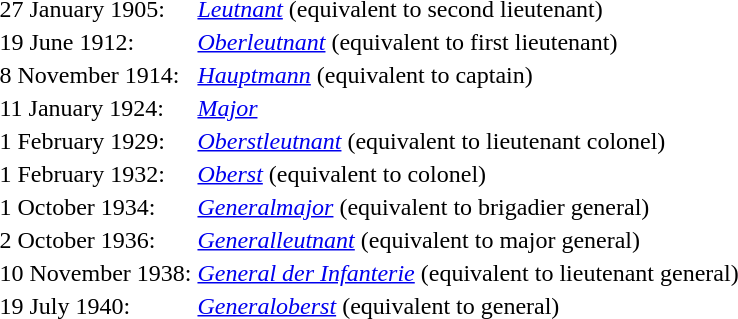<table>
<tr>
<td>27 January 1905:</td>
<td><em><a href='#'>Leutnant</a></em> (equivalent to second lieutenant)</td>
</tr>
<tr>
<td>19 June 1912:</td>
<td><em><a href='#'>Oberleutnant</a></em> (equivalent to first lieutenant)</td>
</tr>
<tr>
<td>8 November 1914:</td>
<td><em><a href='#'>Hauptmann</a></em> (equivalent to captain)</td>
</tr>
<tr>
<td>11 January 1924:</td>
<td><em><a href='#'>Major</a></em></td>
</tr>
<tr>
<td>1 February 1929:</td>
<td><em><a href='#'>Oberstleutnant</a></em> (equivalent to lieutenant colonel)</td>
</tr>
<tr>
<td>1 February 1932:</td>
<td><em><a href='#'>Oberst</a></em> (equivalent to colonel)</td>
</tr>
<tr>
<td>1 October 1934:</td>
<td><em><a href='#'>Generalmajor</a></em> (equivalent to brigadier general) </td>
</tr>
<tr>
<td>2 October 1936:</td>
<td><em><a href='#'>Generalleutnant</a></em> (equivalent to major general)</td>
</tr>
<tr>
<td>10 November 1938:</td>
<td><em><a href='#'>General der Infanterie</a></em> (equivalent to lieutenant general)</td>
</tr>
<tr>
<td>19 July 1940:</td>
<td><em><a href='#'>Generaloberst</a></em> (equivalent to general)</td>
</tr>
</table>
